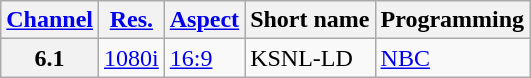<table class="wikitable">
<tr>
<th scope = "col"><a href='#'>Channel</a></th>
<th scope = "col"><a href='#'>Res.</a></th>
<th scope = "col"><a href='#'>Aspect</a></th>
<th scope = "col">Short name</th>
<th scope = "col">Programming</th>
</tr>
<tr>
<th scope = "row">6.1</th>
<td><a href='#'>1080i</a></td>
<td><a href='#'>16:9</a></td>
<td>KSNL-LD</td>
<td><a href='#'>NBC</a></td>
</tr>
</table>
